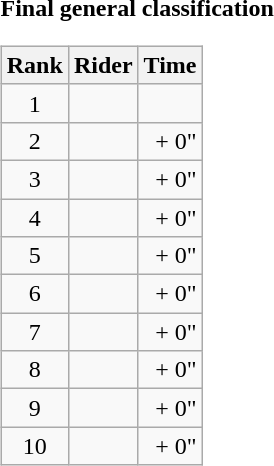<table>
<tr>
<td><strong>Final general classification</strong><br><table class="wikitable">
<tr>
<th scope="col">Rank</th>
<th scope="col">Rider</th>
<th scope="col">Time</th>
</tr>
<tr>
<td style="text-align:center;">1</td>
<td></td>
<td style="text-align:right;"></td>
</tr>
<tr>
<td style="text-align:center;">2</td>
<td></td>
<td style="text-align:right;">+ 0"</td>
</tr>
<tr>
<td style="text-align:center;">3</td>
<td></td>
<td style="text-align:right;">+ 0"</td>
</tr>
<tr>
<td style="text-align:center;">4</td>
<td></td>
<td style="text-align:right;">+ 0"</td>
</tr>
<tr>
<td style="text-align:center;">5</td>
<td></td>
<td style="text-align:right;">+ 0"</td>
</tr>
<tr>
<td style="text-align:center;">6</td>
<td></td>
<td style="text-align:right;">+ 0"</td>
</tr>
<tr>
<td style="text-align:center;">7</td>
<td></td>
<td style="text-align:right;">+ 0"</td>
</tr>
<tr>
<td style="text-align:center;">8</td>
<td></td>
<td style="text-align:right;">+ 0"</td>
</tr>
<tr>
<td style="text-align:center;">9</td>
<td></td>
<td style="text-align:right;">+ 0"</td>
</tr>
<tr>
<td style="text-align:center;">10</td>
<td></td>
<td style="text-align:right;">+ 0"</td>
</tr>
</table>
</td>
</tr>
</table>
